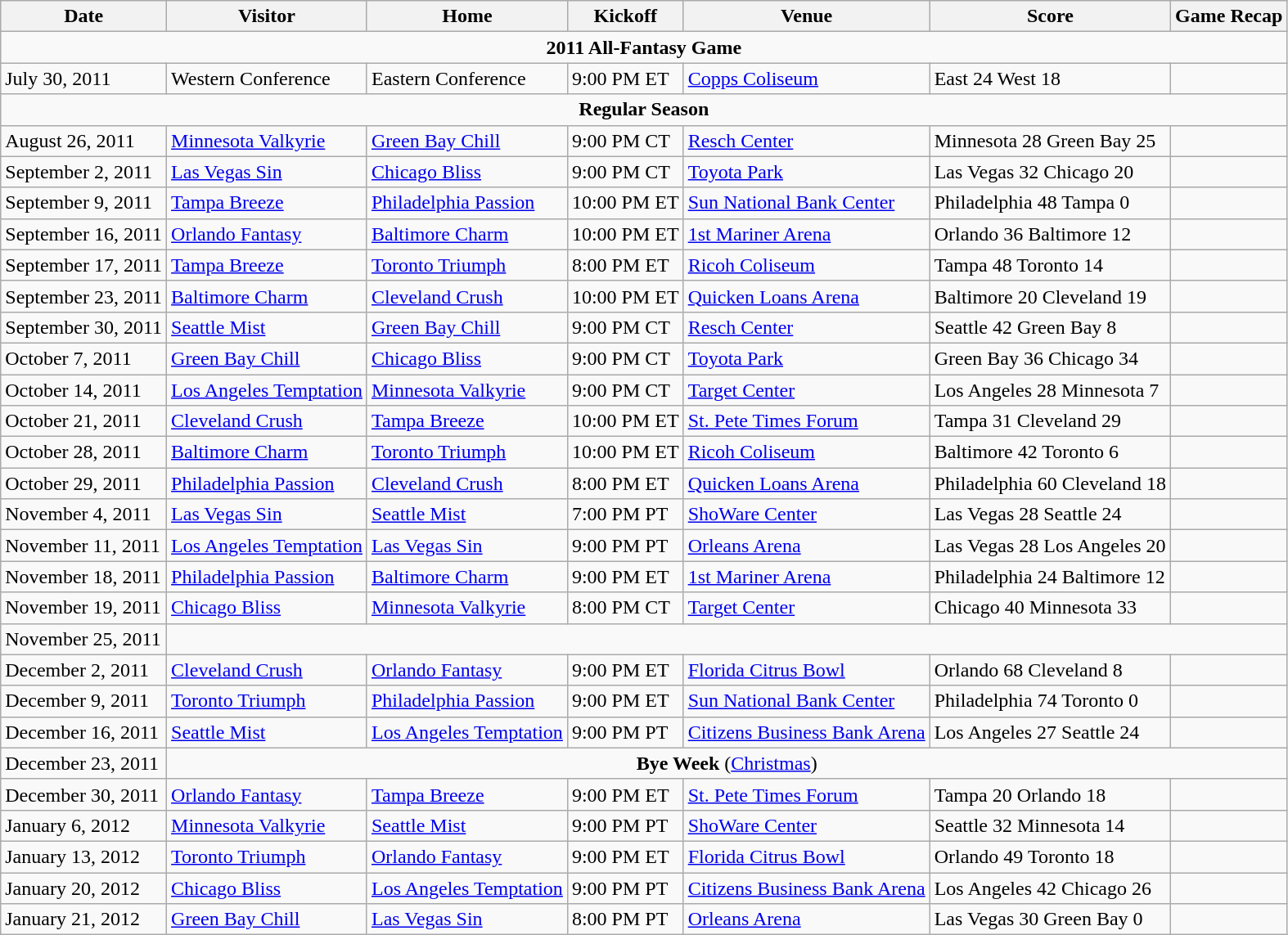<table class="wikitable">
<tr>
<th>Date</th>
<th>Visitor</th>
<th>Home</th>
<th>Kickoff</th>
<th>Venue</th>
<th>Score</th>
<th>Game Recap</th>
</tr>
<tr>
<td colspan=7 style="text-align:center;"><strong>2011 All-Fantasy Game</strong></td>
</tr>
<tr>
<td>July 30, 2011</td>
<td>Western Conference</td>
<td>Eastern Conference</td>
<td>9:00 PM ET</td>
<td><a href='#'>Copps Coliseum</a></td>
<td>East 24 West 18</td>
<td></td>
</tr>
<tr>
<td colspan=7 style="text-align:center;"><strong>Regular Season</strong></td>
</tr>
<tr>
<td>August 26, 2011</td>
<td><a href='#'>Minnesota Valkyrie</a></td>
<td><a href='#'>Green Bay Chill</a></td>
<td>9:00 PM CT</td>
<td><a href='#'>Resch Center</a></td>
<td>Minnesota 28 Green Bay 25</td>
<td> </td>
</tr>
<tr>
<td>September 2, 2011</td>
<td><a href='#'>Las Vegas Sin</a></td>
<td><a href='#'>Chicago Bliss</a></td>
<td>9:00 PM CT</td>
<td><a href='#'>Toyota Park</a></td>
<td>Las Vegas 32 Chicago 20</td>
<td> </td>
</tr>
<tr>
<td>September 9, 2011</td>
<td><a href='#'>Tampa Breeze</a></td>
<td><a href='#'>Philadelphia Passion</a></td>
<td>10:00 PM ET</td>
<td><a href='#'>Sun National Bank Center</a></td>
<td>Philadelphia 48 Tampa 0</td>
<td> </td>
</tr>
<tr>
<td>September 16, 2011</td>
<td><a href='#'>Orlando Fantasy</a></td>
<td><a href='#'>Baltimore Charm</a></td>
<td>10:00 PM ET</td>
<td><a href='#'>1st Mariner Arena</a></td>
<td>Orlando 36 Baltimore 12</td>
<td> </td>
</tr>
<tr>
<td>September 17, 2011</td>
<td><a href='#'>Tampa Breeze</a></td>
<td><a href='#'>Toronto Triumph</a></td>
<td>8:00 PM ET</td>
<td><a href='#'>Ricoh Coliseum</a></td>
<td>Tampa 48 Toronto 14</td>
<td> </td>
</tr>
<tr>
<td>September 23, 2011</td>
<td><a href='#'>Baltimore Charm</a></td>
<td><a href='#'>Cleveland Crush</a></td>
<td>10:00 PM ET</td>
<td><a href='#'>Quicken Loans Arena</a></td>
<td>Baltimore 20 Cleveland 19</td>
<td> </td>
</tr>
<tr>
<td>September 30, 2011</td>
<td><a href='#'>Seattle Mist</a></td>
<td><a href='#'>Green Bay Chill</a></td>
<td>9:00 PM CT</td>
<td><a href='#'>Resch Center</a></td>
<td>Seattle 42 Green Bay 8</td>
<td> </td>
</tr>
<tr>
<td>October 7, 2011</td>
<td><a href='#'>Green Bay Chill</a></td>
<td><a href='#'>Chicago Bliss</a></td>
<td>9:00 PM CT</td>
<td><a href='#'>Toyota Park</a></td>
<td>Green Bay 36 Chicago 34</td>
<td> </td>
</tr>
<tr>
<td>October 14, 2011</td>
<td><a href='#'>Los Angeles Temptation</a></td>
<td><a href='#'>Minnesota Valkyrie</a></td>
<td>9:00 PM CT</td>
<td><a href='#'>Target Center</a></td>
<td>Los Angeles 28 Minnesota 7</td>
<td> </td>
</tr>
<tr>
<td>October 21, 2011</td>
<td><a href='#'>Cleveland Crush</a></td>
<td><a href='#'>Tampa Breeze</a></td>
<td>10:00 PM ET</td>
<td><a href='#'>St. Pete Times Forum</a></td>
<td>Tampa 31 Cleveland 29</td>
<td> </td>
</tr>
<tr>
<td>October 28, 2011</td>
<td><a href='#'>Baltimore Charm</a></td>
<td><a href='#'>Toronto Triumph</a></td>
<td>10:00 PM ET</td>
<td><a href='#'>Ricoh Coliseum</a></td>
<td>Baltimore 42 Toronto 6</td>
<td> </td>
</tr>
<tr>
<td>October 29, 2011</td>
<td><a href='#'>Philadelphia Passion</a></td>
<td><a href='#'>Cleveland Crush</a></td>
<td>8:00 PM ET</td>
<td><a href='#'>Quicken Loans Arena</a></td>
<td>Philadelphia 60 Cleveland 18</td>
<td> </td>
</tr>
<tr>
<td>November 4, 2011</td>
<td><a href='#'>Las Vegas Sin</a></td>
<td><a href='#'>Seattle Mist</a></td>
<td>7:00 PM PT</td>
<td><a href='#'>ShoWare Center</a></td>
<td>Las Vegas 28 Seattle 24</td>
<td> </td>
</tr>
<tr>
<td>November 11, 2011</td>
<td><a href='#'>Los Angeles Temptation</a></td>
<td><a href='#'>Las Vegas Sin</a></td>
<td>9:00 PM PT</td>
<td><a href='#'>Orleans Arena</a></td>
<td>Las Vegas 28 Los Angeles 20</td>
<td> </td>
</tr>
<tr>
<td>November 18, 2011</td>
<td><a href='#'>Philadelphia Passion</a></td>
<td><a href='#'>Baltimore Charm</a></td>
<td>9:00 PM ET</td>
<td><a href='#'>1st Mariner Arena</a></td>
<td>Philadelphia 24 Baltimore 12</td>
<td> </td>
</tr>
<tr>
<td>November 19, 2011</td>
<td><a href='#'>Chicago Bliss</a></td>
<td><a href='#'>Minnesota Valkyrie</a></td>
<td>8:00 PM CT</td>
<td><a href='#'>Target Center</a></td>
<td>Chicago 40 Minnesota 33</td>
<td> </td>
</tr>
<tr>
<td>November 25, 2011</td>
<td colspan=6></td>
</tr>
<tr>
<td>December 2, 2011</td>
<td><a href='#'>Cleveland Crush</a></td>
<td><a href='#'>Orlando Fantasy</a></td>
<td>9:00 PM ET</td>
<td><a href='#'>Florida Citrus Bowl</a></td>
<td>Orlando 68 Cleveland 8</td>
<td> </td>
</tr>
<tr>
<td>December 9, 2011</td>
<td><a href='#'>Toronto Triumph</a></td>
<td><a href='#'>Philadelphia Passion</a></td>
<td>9:00 PM ET</td>
<td><a href='#'>Sun National Bank Center</a></td>
<td>Philadelphia 74 Toronto 0</td>
<td> </td>
</tr>
<tr>
<td>December 16, 2011</td>
<td><a href='#'>Seattle Mist</a></td>
<td><a href='#'>Los Angeles Temptation</a></td>
<td>9:00 PM PT</td>
<td><a href='#'>Citizens Business Bank Arena</a></td>
<td>Los Angeles 27 Seattle 24</td>
<td> </td>
</tr>
<tr>
<td>December 23, 2011</td>
<td colspan=6 style="text-align:center;"><strong>Bye Week</strong> (<a href='#'>Christmas</a>)</td>
</tr>
<tr>
<td>December 30, 2011</td>
<td><a href='#'>Orlando Fantasy</a></td>
<td><a href='#'>Tampa Breeze</a></td>
<td>9:00 PM ET</td>
<td><a href='#'>St. Pete Times Forum</a></td>
<td>Tampa 20 Orlando 18</td>
<td> </td>
</tr>
<tr>
<td>January 6, 2012</td>
<td><a href='#'>Minnesota Valkyrie</a></td>
<td><a href='#'>Seattle Mist</a></td>
<td>9:00 PM PT</td>
<td><a href='#'>ShoWare Center</a></td>
<td>Seattle 32 Minnesota 14</td>
<td> </td>
</tr>
<tr>
<td>January 13, 2012</td>
<td><a href='#'>Toronto Triumph</a></td>
<td><a href='#'>Orlando Fantasy</a></td>
<td>9:00 PM ET</td>
<td><a href='#'>Florida Citrus Bowl</a></td>
<td>Orlando 49 Toronto 18</td>
<td> </td>
</tr>
<tr>
<td>January 20, 2012</td>
<td><a href='#'>Chicago Bliss</a></td>
<td><a href='#'>Los Angeles Temptation</a></td>
<td>9:00 PM PT</td>
<td><a href='#'>Citizens Business Bank Arena</a></td>
<td>Los Angeles 42 Chicago 26</td>
<td> </td>
</tr>
<tr>
<td>January 21, 2012</td>
<td><a href='#'>Green Bay Chill</a></td>
<td><a href='#'>Las Vegas Sin</a></td>
<td>8:00 PM PT</td>
<td><a href='#'>Orleans Arena</a></td>
<td>Las Vegas 30 Green Bay 0</td>
<td> </td>
</tr>
</table>
